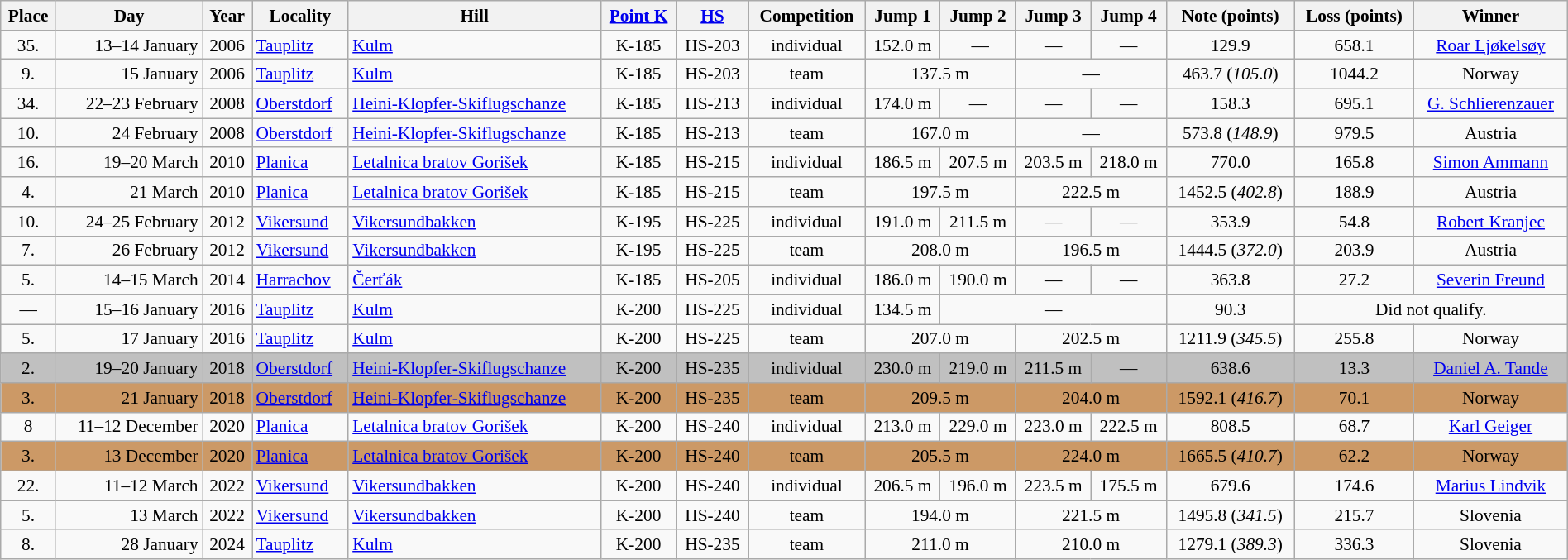<table width=100% class=wikitable style="font-size: 89%; text-align:center">
<tr>
<th>Place</th>
<th>Day</th>
<th>Year</th>
<th>Locality</th>
<th>Hill</th>
<th><a href='#'>Point K</a></th>
<th><a href='#'>HS</a></th>
<th>Competition</th>
<th>Jump 1</th>
<th>Jump 2</th>
<th>Jump 3</th>
<th>Jump 4</th>
<th>Note (points)</th>
<th>Loss (points)</th>
<th>Winner</th>
</tr>
<tr>
<td>35.</td>
<td align=right>13–14 January</td>
<td>2006</td>
<td align=left><a href='#'>Tauplitz</a></td>
<td align=left><a href='#'>Kulm</a></td>
<td>K-185</td>
<td>HS-203</td>
<td>individual</td>
<td>152.0 m</td>
<td> —</td>
<td>—</td>
<td>—</td>
<td>129.9</td>
<td>658.1</td>
<td><a href='#'>Roar Ljøkelsøy</a></td>
</tr>
<tr>
<td>9.</td>
<td align=right>15 January</td>
<td>2006</td>
<td align=left><a href='#'>Tauplitz</a></td>
<td align=left><a href='#'>Kulm</a></td>
<td>K-185</td>
<td>HS-203</td>
<td>team</td>
<td colspan=2>137.5 m</td>
<td colspan=2>—</td>
<td>463.7 (<em>105.0</em>)</td>
<td>1044.2</td>
<td>Norway</td>
</tr>
<tr>
<td>34.</td>
<td align=right>22–23 February</td>
<td>2008</td>
<td align=left><a href='#'>Oberstdorf</a></td>
<td align=left><a href='#'>Heini-Klopfer-Skiflugschanze</a></td>
<td>K-185</td>
<td>HS-213</td>
<td>individual</td>
<td>174.0 m</td>
<td>—</td>
<td>—</td>
<td>—</td>
<td>158.3</td>
<td>695.1</td>
<td><a href='#'>G. Schlierenzauer</a></td>
</tr>
<tr>
<td>10.</td>
<td align=right>24 February</td>
<td>2008</td>
<td align=left><a href='#'>Oberstdorf</a></td>
<td align=left><a href='#'>Heini-Klopfer-Skiflugschanze</a></td>
<td>K-185</td>
<td>HS-213</td>
<td>team</td>
<td colspan=2>167.0 m</td>
<td colspan=2>—</td>
<td>573.8 (<em>148.9</em>)</td>
<td>979.5</td>
<td>Austria</td>
</tr>
<tr>
<td>16.</td>
<td align=right>19–20 March</td>
<td>2010</td>
<td align=left><a href='#'>Planica</a></td>
<td align=left><a href='#'>Letalnica bratov Gorišek</a></td>
<td>K-185</td>
<td>HS-215</td>
<td>individual</td>
<td>186.5 m</td>
<td>207.5 m</td>
<td>203.5 m</td>
<td>218.0 m</td>
<td>770.0</td>
<td>165.8</td>
<td><a href='#'>Simon Ammann</a></td>
</tr>
<tr>
<td>4.</td>
<td align=right>21 March</td>
<td>2010</td>
<td align=left><a href='#'>Planica</a></td>
<td align=left><a href='#'>Letalnica bratov Gorišek</a></td>
<td>K-185</td>
<td>HS-215</td>
<td>team</td>
<td colspan=2>197.5 m</td>
<td colspan=2>222.5 m</td>
<td>1452.5 (<em>402.8</em>)</td>
<td>188.9</td>
<td>Austria</td>
</tr>
<tr>
<td>10.</td>
<td align=right>24–25 February</td>
<td>2012</td>
<td align=left><a href='#'>Vikersund</a></td>
<td align=left><a href='#'>Vikersundbakken</a></td>
<td>K-195</td>
<td>HS-225</td>
<td>individual</td>
<td>191.0 m</td>
<td>211.5 m</td>
<td>—</td>
<td>—</td>
<td>353.9</td>
<td>54.8</td>
<td><a href='#'>Robert Kranjec</a></td>
</tr>
<tr>
<td>7.</td>
<td align=right>26 February</td>
<td>2012</td>
<td align=left><a href='#'>Vikersund</a></td>
<td align=left><a href='#'>Vikersundbakken</a></td>
<td>K-195</td>
<td>HS-225</td>
<td>team</td>
<td colspan=2>208.0 m</td>
<td colspan=2>196.5 m</td>
<td>1444.5 (<em>372.0</em>)</td>
<td>203.9</td>
<td>Austria</td>
</tr>
<tr>
<td>5.</td>
<td align=right>14–15 March</td>
<td>2014</td>
<td align=left><a href='#'>Harrachov</a></td>
<td align=left><a href='#'>Čerťák</a></td>
<td>K-185</td>
<td>HS-205</td>
<td>individual</td>
<td>186.0 m</td>
<td>190.0 m</td>
<td>—</td>
<td>—</td>
<td>363.8</td>
<td>27.2</td>
<td><a href='#'>Severin Freund</a></td>
</tr>
<tr>
<td>—</td>
<td align=right>15–16 January</td>
<td>2016</td>
<td align=left><a href='#'>Tauplitz</a></td>
<td align=left><a href='#'>Kulm</a></td>
<td>K-200</td>
<td>HS-225</td>
<td>individual</td>
<td>134.5 m</td>
<td colspan=3>—</td>
<td>90.3</td>
<td colspan=2>Did not qualify.</td>
</tr>
<tr>
<td>5.</td>
<td align=right>17 January</td>
<td>2016</td>
<td align=left><a href='#'>Tauplitz</a></td>
<td align=left><a href='#'>Kulm</a></td>
<td>K-200</td>
<td>HS-225</td>
<td>team</td>
<td colspan=2>207.0 m</td>
<td colspan=2>202.5 m</td>
<td>1211.9 (<em>345.5</em>)</td>
<td>255.8</td>
<td>Norway</td>
</tr>
<tr>
</tr>
<tr bgcolor=silver>
<td>2. </td>
<td align=right>19–20 January</td>
<td>2018</td>
<td align=left><a href='#'>Oberstdorf</a></td>
<td align=left><a href='#'>Heini-Klopfer-Skiflugschanze</a></td>
<td>K-200</td>
<td>HS-235</td>
<td>individual</td>
<td>230.0 m</td>
<td>219.0 m</td>
<td>211.5 m</td>
<td>—</td>
<td>638.6</td>
<td>13.3</td>
<td><a href='#'>Daniel A. Tande</a></td>
</tr>
<tr bgcolor=CC9966>
<td>3. </td>
<td align=right>21 January</td>
<td>2018</td>
<td align=left><a href='#'>Oberstdorf</a></td>
<td align=left><a href='#'>Heini-Klopfer-Skiflugschanze</a></td>
<td>K-200</td>
<td>HS-235</td>
<td>team</td>
<td colspan=2>209.5 m</td>
<td colspan=2>204.0 m</td>
<td>1592.1 (<em>416.7</em>)</td>
<td>70.1</td>
<td>Norway</td>
</tr>
<tr>
<td>8</td>
<td align=right>11–12 December</td>
<td>2020</td>
<td align=left><a href='#'>Planica</a></td>
<td align=left><a href='#'>Letalnica bratov Gorišek</a></td>
<td>K-200</td>
<td>HS-240</td>
<td>individual</td>
<td>213.0 m</td>
<td>229.0 m</td>
<td>223.0 m</td>
<td>222.5 m</td>
<td>808.5</td>
<td>68.7</td>
<td><a href='#'>Karl Geiger</a></td>
</tr>
<tr bgcolor=CC9966>
<td>3. </td>
<td align=right>13 December</td>
<td>2020</td>
<td align=left><a href='#'>Planica</a></td>
<td align=left><a href='#'>Letalnica bratov Gorišek</a></td>
<td>K-200</td>
<td>HS-240</td>
<td>team</td>
<td colspan=2>205.5 m</td>
<td colspan=2>224.0 m</td>
<td>1665.5 (<em>410.7</em>)</td>
<td>62.2</td>
<td>Norway</td>
</tr>
<tr>
<td>22.</td>
<td align=right>11–12 March</td>
<td>2022</td>
<td align=left><a href='#'>Vikersund</a></td>
<td align=left><a href='#'>Vikersundbakken</a></td>
<td>K-200</td>
<td>HS-240</td>
<td>individual</td>
<td>206.5 m</td>
<td>196.0 m</td>
<td>223.5 m</td>
<td>175.5 m</td>
<td>679.6</td>
<td>174.6</td>
<td><a href='#'>Marius Lindvik</a></td>
</tr>
<tr>
<td>5.</td>
<td align=right>13 March</td>
<td>2022</td>
<td align=left><a href='#'>Vikersund</a></td>
<td align=left><a href='#'>Vikersundbakken</a></td>
<td>K-200</td>
<td>HS-240</td>
<td>team</td>
<td colspan=2>194.0 m</td>
<td colspan=2>221.5 m</td>
<td>1495.8 (<em>341.5</em>)</td>
<td>215.7</td>
<td>Slovenia</td>
</tr>
<tr>
<td>8.</td>
<td align=right>28 January</td>
<td>2024</td>
<td align=left><a href='#'>Tauplitz</a></td>
<td align=left><a href='#'>Kulm</a></td>
<td>K-200</td>
<td>HS-235</td>
<td>team</td>
<td colspan=2>211.0 m</td>
<td colspan=2>210.0 m</td>
<td>1279.1 (<em>389.3</em>)</td>
<td>336.3</td>
<td>Slovenia</td>
</tr>
</table>
